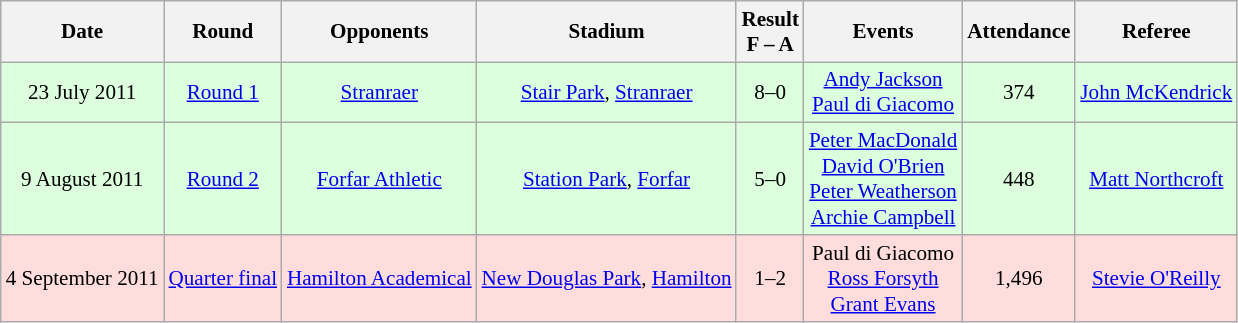<table class="wikitable" style="text-align:center; font-size:88%">
<tr>
<th>Date</th>
<th>Round</th>
<th>Opponents</th>
<th>Stadium</th>
<th>Result <br> F – A</th>
<th>Events</th>
<th>Attendance</th>
<th>Referee</th>
</tr>
<tr style="background:#dfd;">
<td>23 July 2011</td>
<td><a href='#'>Round 1</a></td>
<td><a href='#'>Stranraer</a></td>
<td><a href='#'>Stair Park</a>, <a href='#'>Stranraer</a></td>
<td>8–0</td>
<td><a href='#'>Andy Jackson</a>  <br> <a href='#'>Paul di Giacomo</a> </td>
<td>374</td>
<td><a href='#'>John McKendrick</a></td>
</tr>
<tr style="background:#dfd;">
<td>9 August 2011</td>
<td><a href='#'>Round 2</a></td>
<td><a href='#'>Forfar Athletic</a></td>
<td><a href='#'>Station Park</a>, <a href='#'>Forfar</a></td>
<td>5–0</td>
<td><a href='#'>Peter MacDonald</a>   <br> <a href='#'>David O'Brien</a>  <br> <a href='#'>Peter Weatherson</a>  <br> <a href='#'>Archie Campbell</a> </td>
<td>448</td>
<td><a href='#'>Matt Northcroft</a></td>
</tr>
<tr style="background:#fdd;">
<td>4 September 2011</td>
<td><a href='#'>Quarter final</a></td>
<td><a href='#'>Hamilton Academical</a></td>
<td><a href='#'>New Douglas Park</a>, <a href='#'>Hamilton</a></td>
<td>1–2</td>
<td>Paul di Giacomo  <br> <a href='#'>Ross Forsyth</a>  <br> <a href='#'>Grant Evans</a> </td>
<td>1,496</td>
<td><a href='#'>Stevie O'Reilly</a></td>
</tr>
</table>
